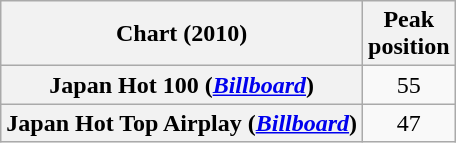<table class="wikitable sortable plainrowheaders" style="text-align:center;">
<tr>
<th scope="col">Chart (2010)</th>
<th scope="col">Peak<br>position</th>
</tr>
<tr>
<th scope="row">Japan Hot 100 (<em><a href='#'>Billboard</a></em>)</th>
<td style="text-align:center;">55</td>
</tr>
<tr>
<th scope="row">Japan Hot Top Airplay (<em><a href='#'>Billboard</a></em>)</th>
<td style="text-align:center;">47</td>
</tr>
</table>
